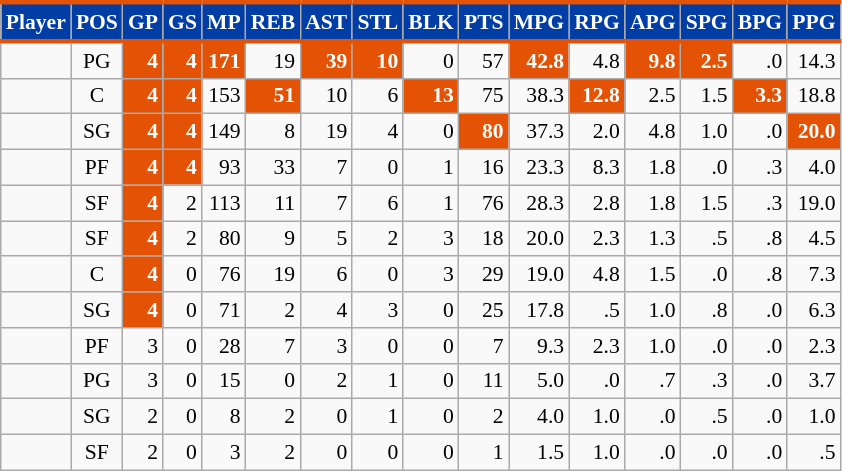<table class="wikitable sortable" style="font-size: 90%; text-align:right;">
<tr>
<th style="background:#003DA5; color:#FFFFFF; border-top:#E35205 3px solid; border-bottom:#E35205 3px solid;">Player</th>
<th style="background:#003DA5; color:#FFFFFF; border-top:#E35205 3px solid; border-bottom:#E35205 3px solid;">POS</th>
<th style="background:#003DA5; color:#FFFFFF; border-top:#E35205 3px solid; border-bottom:#E35205 3px solid;">GP</th>
<th style="background:#003DA5; color:#FFFFFF; border-top:#E35205 3px solid; border-bottom:#E35205 3px solid;">GS</th>
<th style="background:#003DA5; color:#FFFFFF; border-top:#E35205 3px solid; border-bottom:#E35205 3px solid;">MP</th>
<th style="background:#003DA5; color:#FFFFFF; border-top:#E35205 3px solid; border-bottom:#E35205 3px solid;">REB</th>
<th style="background:#003DA5; color:#FFFFFF; border-top:#E35205 3px solid; border-bottom:#E35205 3px solid;">AST</th>
<th style="background:#003DA5; color:#FFFFFF; border-top:#E35205 3px solid; border-bottom:#E35205 3px solid;">STL</th>
<th style="background:#003DA5; color:#FFFFFF; border-top:#E35205 3px solid; border-bottom:#E35205 3px solid;">BLK</th>
<th style="background:#003DA5; color:#FFFFFF; border-top:#E35205 3px solid; border-bottom:#E35205 3px solid;">PTS</th>
<th style="background:#003DA5; color:#FFFFFF; border-top:#E35205 3px solid; border-bottom:#E35205 3px solid;">MPG</th>
<th style="background:#003DA5; color:#FFFFFF; border-top:#E35205 3px solid; border-bottom:#E35205 3px solid;">RPG</th>
<th style="background:#003DA5; color:#FFFFFF; border-top:#E35205 3px solid; border-bottom:#E35205 3px solid;">APG</th>
<th style="background:#003DA5; color:#FFFFFF; border-top:#E35205 3px solid; border-bottom:#E35205 3px solid;">SPG</th>
<th style="background:#003DA5; color:#FFFFFF; border-top:#E35205 3px solid; border-bottom:#E35205 3px solid;">BPG</th>
<th style="background:#003DA5; color:#FFFFFF; border-top:#E35205 3px solid; border-bottom:#E35205 3px solid;">PPG</th>
</tr>
<tr>
<td style="text-align:left;"></td>
<td style="text-align:center;">PG</td>
<td ! style="background:#E35205; color:#FFFFFF;"><strong>4</strong></td>
<td ! style="background:#E35205; color:#FFFFFF;"><strong>4</strong></td>
<td ! style="background:#E35205; color:#FFFFFF;"><strong>171</strong></td>
<td>19</td>
<td ! style="background:#E35205; color:#FFFFFF;"><strong>39</strong></td>
<td ! style="background:#E35205; color:#FFFFFF;"><strong>10</strong></td>
<td>0</td>
<td>57</td>
<td ! style="background:#E35205; color:#FFFFFF;"><strong>42.8</strong></td>
<td>4.8</td>
<td ! style="background:#E35205; color:#FFFFFF;"><strong>9.8</strong></td>
<td ! style="background:#E35205; color:#FFFFFF;"><strong>2.5</strong></td>
<td>.0</td>
<td>14.3</td>
</tr>
<tr>
<td style="text-align:left;"></td>
<td style="text-align:center;">C</td>
<td ! style="background:#E35205; color:#FFFFFF;"><strong>4</strong></td>
<td ! style="background:#E35205; color:#FFFFFF;"><strong>4</strong></td>
<td>153</td>
<td ! style="background:#E35205; color:#FFFFFF;"><strong>51</strong></td>
<td>10</td>
<td>6</td>
<td ! style="background:#E35205; color:#FFFFFF;"><strong>13</strong></td>
<td>75</td>
<td>38.3</td>
<td ! style="background:#E35205; color:#FFFFFF;"><strong>12.8</strong></td>
<td>2.5</td>
<td>1.5</td>
<td ! style="background:#E35205; color:#FFFFFF;"><strong>3.3</strong></td>
<td>18.8</td>
</tr>
<tr>
<td style="text-align:left;"></td>
<td style="text-align:center;">SG</td>
<td ! style="background:#E35205; color:#FFFFFF;"><strong>4</strong></td>
<td ! style="background:#E35205; color:#FFFFFF;"><strong>4</strong></td>
<td>149</td>
<td>8</td>
<td>19</td>
<td>4</td>
<td>0</td>
<td ! style="background:#E35205; color:#FFFFFF;"><strong>80</strong></td>
<td>37.3</td>
<td>2.0</td>
<td>4.8</td>
<td>1.0</td>
<td>.0</td>
<td ! style="background:#E35205; color:#FFFFFF;"><strong>20.0</strong></td>
</tr>
<tr>
<td style="text-align:left;"></td>
<td style="text-align:center;">PF</td>
<td ! style="background:#E35205; color:#FFFFFF;"><strong>4</strong></td>
<td ! style="background:#E35205; color:#FFFFFF;"><strong>4</strong></td>
<td>93</td>
<td>33</td>
<td>7</td>
<td>0</td>
<td>1</td>
<td>16</td>
<td>23.3</td>
<td>8.3</td>
<td>1.8</td>
<td>.0</td>
<td>.3</td>
<td>4.0</td>
</tr>
<tr>
<td style="text-align:left;"></td>
<td style="text-align:center;">SF</td>
<td ! style="background:#E35205; color:#FFFFFF;"><strong>4</strong></td>
<td>2</td>
<td>113</td>
<td>11</td>
<td>7</td>
<td>6</td>
<td>1</td>
<td>76</td>
<td>28.3</td>
<td>2.8</td>
<td>1.8</td>
<td>1.5</td>
<td>.3</td>
<td>19.0</td>
</tr>
<tr>
<td style="text-align:left;"></td>
<td style="text-align:center;">SF</td>
<td ! style="background:#E35205; color:#FFFFFF;"><strong>4</strong></td>
<td>2</td>
<td>80</td>
<td>9</td>
<td>5</td>
<td>2</td>
<td>3</td>
<td>18</td>
<td>20.0</td>
<td>2.3</td>
<td>1.3</td>
<td>.5</td>
<td>.8</td>
<td>4.5</td>
</tr>
<tr>
<td style="text-align:left;"></td>
<td style="text-align:center;">C</td>
<td ! style="background:#E35205; color:#FFFFFF;"><strong>4</strong></td>
<td>0</td>
<td>76</td>
<td>19</td>
<td>6</td>
<td>0</td>
<td>3</td>
<td>29</td>
<td>19.0</td>
<td>4.8</td>
<td>1.5</td>
<td>.0</td>
<td>.8</td>
<td>7.3</td>
</tr>
<tr>
<td style="text-align:left;"></td>
<td style="text-align:center;">SG</td>
<td ! style="background:#E35205; color:#FFFFFF;"><strong>4</strong></td>
<td>0</td>
<td>71</td>
<td>2</td>
<td>4</td>
<td>3</td>
<td>0</td>
<td>25</td>
<td>17.8</td>
<td>.5</td>
<td>1.0</td>
<td>.8</td>
<td>.0</td>
<td>6.3</td>
</tr>
<tr>
<td style="text-align:left;"></td>
<td style="text-align:center;">PF</td>
<td>3</td>
<td>0</td>
<td>28</td>
<td>7</td>
<td>3</td>
<td>0</td>
<td>0</td>
<td>7</td>
<td>9.3</td>
<td>2.3</td>
<td>1.0</td>
<td>.0</td>
<td>.0</td>
<td>2.3</td>
</tr>
<tr>
<td style="text-align:left;"></td>
<td style="text-align:center;">PG</td>
<td>3</td>
<td>0</td>
<td>15</td>
<td>0</td>
<td>2</td>
<td>1</td>
<td>0</td>
<td>11</td>
<td>5.0</td>
<td>.0</td>
<td>.7</td>
<td>.3</td>
<td>.0</td>
<td>3.7</td>
</tr>
<tr>
<td style="text-align:left;"></td>
<td style="text-align:center;">SG</td>
<td>2</td>
<td>0</td>
<td>8</td>
<td>2</td>
<td>0</td>
<td>1</td>
<td>0</td>
<td>2</td>
<td>4.0</td>
<td>1.0</td>
<td>.0</td>
<td>.5</td>
<td>.0</td>
<td>1.0</td>
</tr>
<tr>
<td style="text-align:left;"></td>
<td style="text-align:center;">SF</td>
<td>2</td>
<td>0</td>
<td>3</td>
<td>2</td>
<td>0</td>
<td>0</td>
<td>0</td>
<td>1</td>
<td>1.5</td>
<td>1.0</td>
<td>.0</td>
<td>.0</td>
<td>.0</td>
<td>.5</td>
</tr>
</table>
